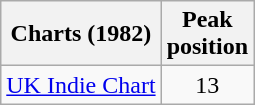<table class="wikitable sortable">
<tr>
<th>Charts (1982)</th>
<th>Peak<br>position</th>
</tr>
<tr>
<td><a href='#'>UK Indie Chart</a></td>
<td style="text-align:center;">13</td>
</tr>
</table>
